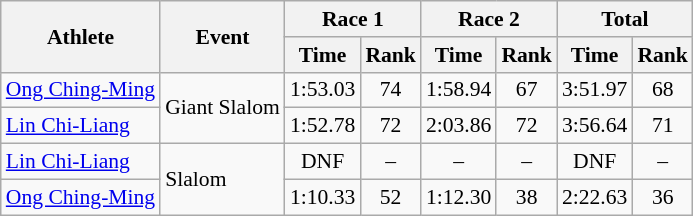<table class="wikitable" style="font-size:90%">
<tr>
<th rowspan="2">Athlete</th>
<th rowspan="2">Event</th>
<th colspan="2">Race 1</th>
<th colspan="2">Race 2</th>
<th colspan="2">Total</th>
</tr>
<tr>
<th>Time</th>
<th>Rank</th>
<th>Time</th>
<th>Rank</th>
<th>Time</th>
<th>Rank</th>
</tr>
<tr>
<td><a href='#'>Ong Ching-Ming</a></td>
<td rowspan="2">Giant Slalom</td>
<td align="center">1:53.03</td>
<td align="center">74</td>
<td align="center">1:58.94</td>
<td align="center">67</td>
<td align="center">3:51.97</td>
<td align="center">68</td>
</tr>
<tr>
<td><a href='#'>Lin Chi-Liang</a></td>
<td align="center">1:52.78</td>
<td align="center">72</td>
<td align="center">2:03.86</td>
<td align="center">72</td>
<td align="center">3:56.64</td>
<td align="center">71</td>
</tr>
<tr>
<td><a href='#'>Lin Chi-Liang</a></td>
<td rowspan="2">Slalom</td>
<td align="center">DNF</td>
<td align="center">–</td>
<td align="center">–</td>
<td align="center">–</td>
<td align="center">DNF</td>
<td align="center">–</td>
</tr>
<tr>
<td><a href='#'>Ong Ching-Ming</a></td>
<td align="center">1:10.33</td>
<td align="center">52</td>
<td align="center">1:12.30</td>
<td align="center">38</td>
<td align="center">2:22.63</td>
<td align="center">36</td>
</tr>
</table>
